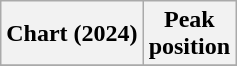<table class="wikitable plainrowheaders" style="text-align:center">
<tr>
<th scope="col">Chart (2024)</th>
<th scope="col">Peak<br>position</th>
</tr>
<tr>
</tr>
</table>
